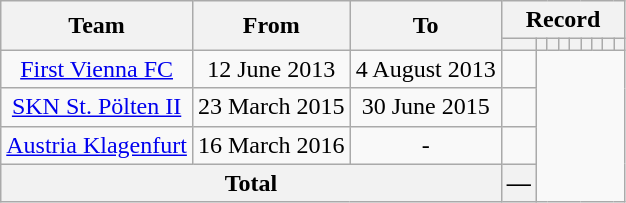<table class="wikitable" style="text-align: center">
<tr>
<th rowspan="2">Team</th>
<th rowspan="2">From</th>
<th rowspan="2">To</th>
<th colspan="9">Record</th>
</tr>
<tr>
<th></th>
<th></th>
<th></th>
<th></th>
<th></th>
<th></th>
<th></th>
<th></th>
<th></th>
</tr>
<tr>
<td><a href='#'>First Vienna FC</a></td>
<td>12 June 2013</td>
<td>4 August 2013<br></td>
<td></td>
</tr>
<tr>
<td><a href='#'>SKN St. Pölten II</a></td>
<td>23 March 2015</td>
<td>30 June 2015<br></td>
<td></td>
</tr>
<tr>
<td><a href='#'>Austria Klagenfurt</a></td>
<td>16 March 2016</td>
<td>-<br></td>
<td></td>
</tr>
<tr>
<th colspan="3">Total<br></th>
<th>—</th>
</tr>
</table>
